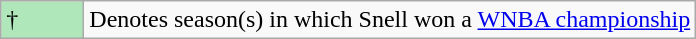<table class="wikitable">
<tr>
<td style="background:#afe6ba; width:3em;">†</td>
<td>Denotes season(s) in which Snell won a <a href='#'>WNBA championship</a></td>
</tr>
</table>
